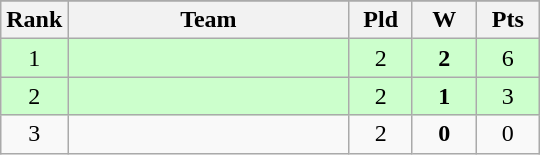<table class="wikitable">
<tr>
</tr>
<tr>
<th style="width:35px">Rank</th>
<th style="width:180px">Team</th>
<th style="width:35px">Pld</th>
<th style="width:35px">W</th>
<th style="width:35px">Pts</th>
</tr>
<tr bgcolor=#ccffcc>
<td align=center>1</td>
<td></td>
<td align=center>2</td>
<td align=center><strong>2</strong></td>
<td align=center>6</td>
</tr>
<tr bgcolor=#ccffcc>
<td align=center>2</td>
<td></td>
<td align=center>2</td>
<td align=center><strong>1</strong></td>
<td align=center>3</td>
</tr>
<tr>
<td align=center>3</td>
<td></td>
<td align=center>2</td>
<td align=center><strong>0</strong></td>
<td align=center>0</td>
</tr>
</table>
